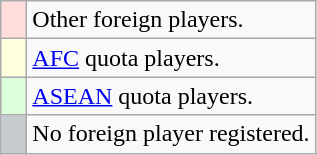<table class="wikitable">
<tr>
<td style="width:10px; background:#ffdddd;"></td>
<td>Other foreign players.</td>
</tr>
<tr>
<td style="width:10px; background:#ffffdd;"></td>
<td><a href='#'>AFC</a> quota players.</td>
</tr>
<tr>
<td style="width:10px; background:#ddffdd;"></td>
<td><a href='#'>ASEAN</a> quota players.</td>
</tr>
<tr>
<td style="width:10px; background:#c8ccd1;"></td>
<td>No foreign player registered.</td>
</tr>
</table>
